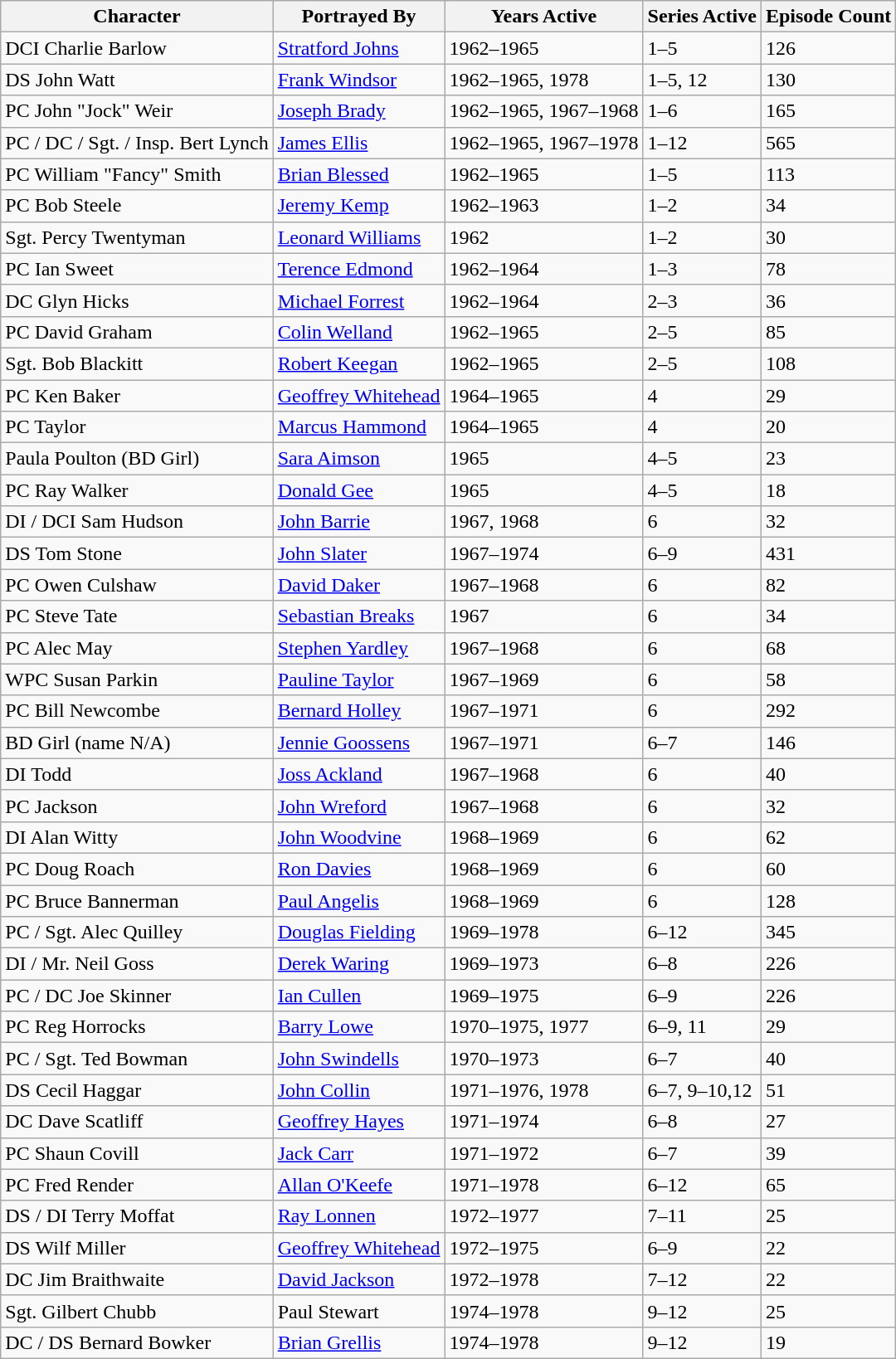<table class="wikitable">
<tr>
<th>Character</th>
<th>Portrayed By</th>
<th>Years Active</th>
<th>Series Active</th>
<th>Episode Count</th>
</tr>
<tr>
<td>DCI Charlie Barlow</td>
<td><a href='#'>Stratford Johns</a></td>
<td>1962–1965</td>
<td>1–5</td>
<td>126</td>
</tr>
<tr>
<td>DS John Watt</td>
<td><a href='#'>Frank Windsor</a></td>
<td>1962–1965, 1978</td>
<td>1–5, 12</td>
<td>130</td>
</tr>
<tr>
<td>PC John "Jock" Weir</td>
<td><a href='#'>Joseph Brady</a></td>
<td>1962–1965, 1967–1968</td>
<td>1–6</td>
<td>165</td>
</tr>
<tr>
<td>PC / DC / Sgt. / Insp. Bert Lynch</td>
<td><a href='#'>James Ellis</a></td>
<td>1962–1965, 1967–1978</td>
<td>1–12</td>
<td>565</td>
</tr>
<tr>
<td>PC William "Fancy" Smith</td>
<td><a href='#'>Brian Blessed</a></td>
<td>1962–1965</td>
<td>1–5</td>
<td>113</td>
</tr>
<tr>
<td>PC Bob Steele</td>
<td><a href='#'>Jeremy Kemp</a></td>
<td>1962–1963</td>
<td>1–2</td>
<td>34</td>
</tr>
<tr>
<td>Sgt. Percy Twentyman</td>
<td><a href='#'>Leonard Williams</a></td>
<td>1962</td>
<td>1–2</td>
<td>30</td>
</tr>
<tr>
<td>PC Ian Sweet</td>
<td><a href='#'>Terence Edmond</a></td>
<td>1962–1964</td>
<td>1–3</td>
<td>78</td>
</tr>
<tr>
<td>DC Glyn Hicks</td>
<td><a href='#'>Michael Forrest</a></td>
<td>1962–1964</td>
<td>2–3</td>
<td>36</td>
</tr>
<tr>
<td>PC David Graham</td>
<td><a href='#'>Colin Welland</a></td>
<td>1962–1965</td>
<td>2–5</td>
<td>85</td>
</tr>
<tr>
<td>Sgt. Bob Blackitt</td>
<td><a href='#'>Robert Keegan</a></td>
<td>1962–1965</td>
<td>2–5</td>
<td>108</td>
</tr>
<tr>
<td>PC Ken Baker</td>
<td><a href='#'>Geoffrey Whitehead</a></td>
<td>1964–1965</td>
<td>4</td>
<td>29</td>
</tr>
<tr>
<td>PC Taylor</td>
<td><a href='#'>Marcus Hammond</a></td>
<td>1964–1965</td>
<td>4</td>
<td>20</td>
</tr>
<tr>
<td>Paula Poulton (BD Girl)</td>
<td><a href='#'>Sara Aimson</a></td>
<td>1965</td>
<td>4–5</td>
<td>23</td>
</tr>
<tr>
<td>PC Ray Walker</td>
<td><a href='#'>Donald Gee</a></td>
<td>1965</td>
<td>4–5</td>
<td>18</td>
</tr>
<tr>
<td>DI / DCI Sam Hudson</td>
<td><a href='#'>John Barrie</a></td>
<td>1967, 1968</td>
<td>6</td>
<td>32</td>
</tr>
<tr>
<td>DS Tom Stone</td>
<td><a href='#'>John Slater</a></td>
<td>1967–1974</td>
<td>6–9</td>
<td>431</td>
</tr>
<tr>
<td>PC Owen Culshaw</td>
<td><a href='#'>David Daker</a></td>
<td>1967–1968</td>
<td>6</td>
<td>82</td>
</tr>
<tr>
<td>PC Steve Tate</td>
<td><a href='#'>Sebastian Breaks</a></td>
<td>1967</td>
<td>6</td>
<td>34</td>
</tr>
<tr>
<td>PC Alec May</td>
<td><a href='#'>Stephen Yardley</a></td>
<td>1967–1968</td>
<td>6</td>
<td>68</td>
</tr>
<tr>
<td>WPC Susan Parkin</td>
<td><a href='#'>Pauline Taylor</a></td>
<td>1967–1969</td>
<td>6</td>
<td>58</td>
</tr>
<tr>
<td>PC Bill Newcombe</td>
<td><a href='#'>Bernard Holley</a></td>
<td>1967–1971</td>
<td>6</td>
<td>292</td>
</tr>
<tr>
<td>BD Girl (name N/A)</td>
<td><a href='#'>Jennie Goossens</a></td>
<td>1967–1971</td>
<td>6–7</td>
<td>146</td>
</tr>
<tr>
<td>DI Todd</td>
<td><a href='#'>Joss Ackland</a></td>
<td>1967–1968</td>
<td>6</td>
<td>40</td>
</tr>
<tr>
<td>PC Jackson</td>
<td><a href='#'>John Wreford</a></td>
<td>1967–1968</td>
<td>6</td>
<td>32</td>
</tr>
<tr>
<td>DI Alan Witty</td>
<td><a href='#'>John Woodvine</a></td>
<td>1968–1969</td>
<td>6</td>
<td>62</td>
</tr>
<tr>
<td>PC Doug Roach</td>
<td><a href='#'>Ron Davies</a></td>
<td>1968–1969</td>
<td>6</td>
<td>60</td>
</tr>
<tr>
<td>PC Bruce Bannerman</td>
<td><a href='#'>Paul Angelis</a></td>
<td>1968–1969</td>
<td>6</td>
<td>128</td>
</tr>
<tr>
<td>PC / Sgt. Alec Quilley</td>
<td><a href='#'>Douglas Fielding</a></td>
<td>1969–1978</td>
<td>6–12</td>
<td>345</td>
</tr>
<tr>
<td>DI / Mr. Neil Goss</td>
<td><a href='#'>Derek Waring</a></td>
<td>1969–1973</td>
<td>6–8</td>
<td>226</td>
</tr>
<tr>
<td>PC / DC Joe Skinner</td>
<td><a href='#'>Ian Cullen</a></td>
<td>1969–1975</td>
<td>6–9</td>
<td>226</td>
</tr>
<tr>
<td>PC Reg Horrocks</td>
<td><a href='#'>Barry Lowe</a></td>
<td>1970–1975, 1977</td>
<td>6–9, 11</td>
<td>29</td>
</tr>
<tr>
<td>PC / Sgt. Ted Bowman</td>
<td><a href='#'>John Swindells</a></td>
<td>1970–1973</td>
<td>6–7</td>
<td>40</td>
</tr>
<tr>
<td>DS Cecil Haggar</td>
<td><a href='#'>John Collin</a></td>
<td>1971–1976, 1978</td>
<td>6–7, 9–10,12</td>
<td>51</td>
</tr>
<tr>
<td>DC Dave Scatliff</td>
<td><a href='#'>Geoffrey Hayes</a></td>
<td>1971–1974</td>
<td>6–8</td>
<td>27</td>
</tr>
<tr>
<td>PC Shaun Covill</td>
<td><a href='#'>Jack Carr</a></td>
<td>1971–1972</td>
<td>6–7</td>
<td>39</td>
</tr>
<tr>
<td>PC Fred Render</td>
<td><a href='#'>Allan O'Keefe</a></td>
<td>1971–1978</td>
<td>6–12</td>
<td>65</td>
</tr>
<tr>
<td>DS / DI Terry Moffat</td>
<td><a href='#'>Ray Lonnen</a></td>
<td>1972–1977</td>
<td>7–11</td>
<td>25</td>
</tr>
<tr>
<td>DS Wilf Miller</td>
<td><a href='#'>Geoffrey Whitehead</a></td>
<td>1972–1975</td>
<td>6–9</td>
<td>22</td>
</tr>
<tr>
<td>DC Jim Braithwaite</td>
<td><a href='#'>David Jackson</a></td>
<td>1972–1978</td>
<td>7–12</td>
<td>22</td>
</tr>
<tr>
<td>Sgt. Gilbert Chubb</td>
<td>Paul Stewart</td>
<td>1974–1978</td>
<td>9–12</td>
<td>25</td>
</tr>
<tr>
<td>DC / DS Bernard Bowker</td>
<td><a href='#'>Brian Grellis</a></td>
<td>1974–1978</td>
<td>9–12</td>
<td>19</td>
</tr>
</table>
